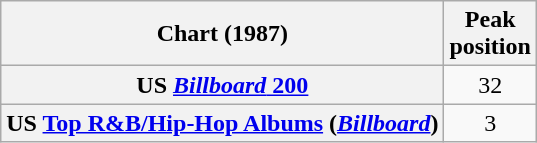<table class="wikitable sortable plainrowheaders" style="text-align:center">
<tr>
<th scope="col">Chart (1987)</th>
<th scope="col">Peak<br> position</th>
</tr>
<tr>
<th scope="row">US <a href='#'><em>Billboard</em> 200</a></th>
<td>32</td>
</tr>
<tr>
<th scope="row">US <a href='#'>Top R&B/Hip-Hop Albums</a> (<em><a href='#'>Billboard</a></em>)</th>
<td>3</td>
</tr>
</table>
